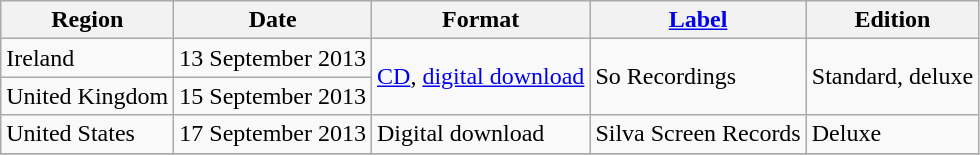<table class="wikitable plainrowheaders">
<tr>
<th scope="col">Region</th>
<th scope="col">Date</th>
<th scope="col">Format</th>
<th scope="col"><a href='#'>Label</a></th>
<th scope="col">Edition</th>
</tr>
<tr>
<td>Ireland</td>
<td>13 September 2013</td>
<td rowspan="2"><a href='#'>CD</a>, <a href='#'>digital download</a></td>
<td rowspan="2">So Recordings</td>
<td rowspan="2">Standard, deluxe</td>
</tr>
<tr>
<td>United Kingdom</td>
<td>15 September 2013</td>
</tr>
<tr>
<td>United States</td>
<td>17 September 2013</td>
<td>Digital download</td>
<td>Silva Screen Records</td>
<td>Deluxe</td>
</tr>
<tr>
</tr>
</table>
